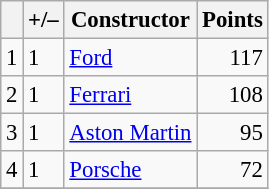<table class="wikitable" style="font-size: 95%;">
<tr>
<th scope="col"></th>
<th scope="col">+/–</th>
<th scope="col">Constructor</th>
<th scope="col">Points</th>
</tr>
<tr>
<td align="center">1</td>
<td align="left"> 1</td>
<td> <a href='#'>Ford</a></td>
<td align="right">117</td>
</tr>
<tr>
<td align="center">2</td>
<td align="left"> 1</td>
<td> <a href='#'>Ferrari</a></td>
<td align="right">108</td>
</tr>
<tr>
<td align="center">3</td>
<td align="left"> 1</td>
<td> <a href='#'>Aston Martin</a></td>
<td align="right">95</td>
</tr>
<tr>
<td align="center">4</td>
<td align="left"> 1</td>
<td> <a href='#'>Porsche</a></td>
<td align="right">72</td>
</tr>
<tr>
</tr>
</table>
